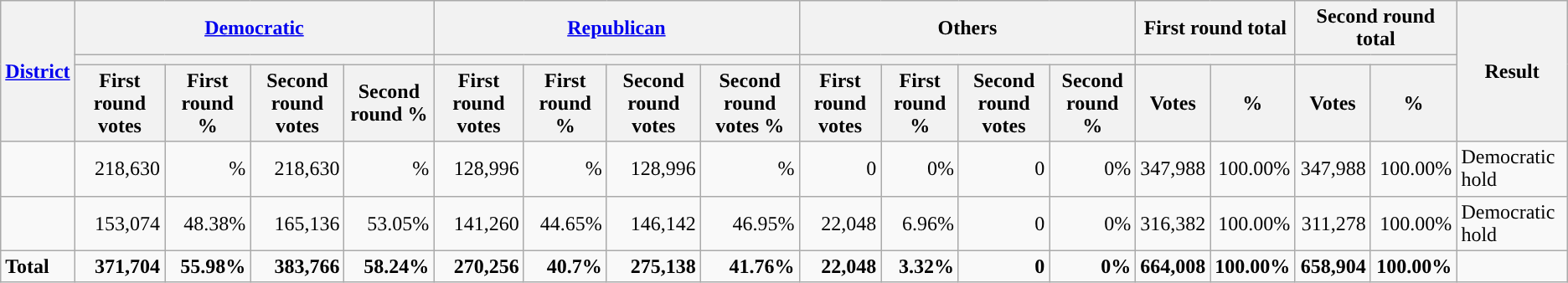<table class="wikitable plainrowheaders sortable" style="font-size:100%; text-align:right;">
<tr>
<th scope=col rowspan=3><a href='#'>District</a></th>
<th scope=col colspan=4><a href='#'>Democratic</a></th>
<th scope=col colspan=4><a href='#'>Republican</a></th>
<th scope=col colspan=4>Others</th>
<th scope=col colspan=2>First round total</th>
<th scope=col colspan=2>Second round total</th>
<th scope=col rowspan=3>Result</th>
</tr>
<tr>
<th scope=col colspan=4 style="background:"></th>
<th scope=col colspan=4 style="background:"></th>
<th scope=col colspan=4 style="background:"></th>
<th scope=col colspan=2 style="background:"></th>
<th scope=col colspan=2 style="background:"></th>
</tr>
<tr>
<th scope=col data-sort-type="number">First round votes</th>
<th scope=col data-sort-type="number">First round %</th>
<th scope=col data-sort-type="number">Second round votes</th>
<th scope=col data-sort-type="number">Second round %</th>
<th scope=col data-sort-type="number">First round votes</th>
<th scope=col data-sort-type="number">First round %</th>
<th scope=col data-sort-type="number">Second round votes</th>
<th scope=col data-sort-type="number">Second round votes %</th>
<th scope=col data-sort-type="number">First round votes</th>
<th scope=col data-sort-type="number">First round %</th>
<th scope=col data-sort-type="number">Second round votes</th>
<th scope=col data-sort-type="number">Second round %</th>
<th scope=col data-sort-type="number">Votes</th>
<th ! scope=col data-sort-type="number">%</th>
<th scope=col data-sort-type="number">Votes</th>
<th scope=col data-sort-type="number">%</th>
</tr>
<tr>
<td align=left></td>
<td>218,630</td>
<td>%</td>
<td>218,630</td>
<td>%</td>
<td>128,996</td>
<td>%</td>
<td>128,996</td>
<td>%</td>
<td>0</td>
<td>0%</td>
<td>0</td>
<td>0%</td>
<td>347,988</td>
<td>100.00%</td>
<td>347,988</td>
<td>100.00%</td>
<td align=left>Democratic hold</td>
</tr>
<tr>
<td align=left></td>
<td>153,074</td>
<td>48.38%</td>
<td>165,136</td>
<td>53.05%</td>
<td>141,260</td>
<td>44.65%</td>
<td>146,142</td>
<td>46.95%</td>
<td>22,048</td>
<td>6.96%</td>
<td>0</td>
<td>0%</td>
<td>316,382</td>
<td>100.00%</td>
<td>311,278</td>
<td>100.00%</td>
<td align=left>Democratic hold</td>
</tr>
<tr class="sortbottom" style="font-weight:bold">
<td align=left>Total</td>
<td>371,704</td>
<td>55.98%</td>
<td>383,766</td>
<td>58.24%</td>
<td>270,256</td>
<td>40.7%</td>
<td>275,138</td>
<td>41.76%</td>
<td>22,048</td>
<td>3.32%</td>
<td>0</td>
<td>0%</td>
<td>664,008</td>
<td>100.00%</td>
<td>658,904</td>
<td>100.00%</td>
<td></td>
</tr>
</table>
